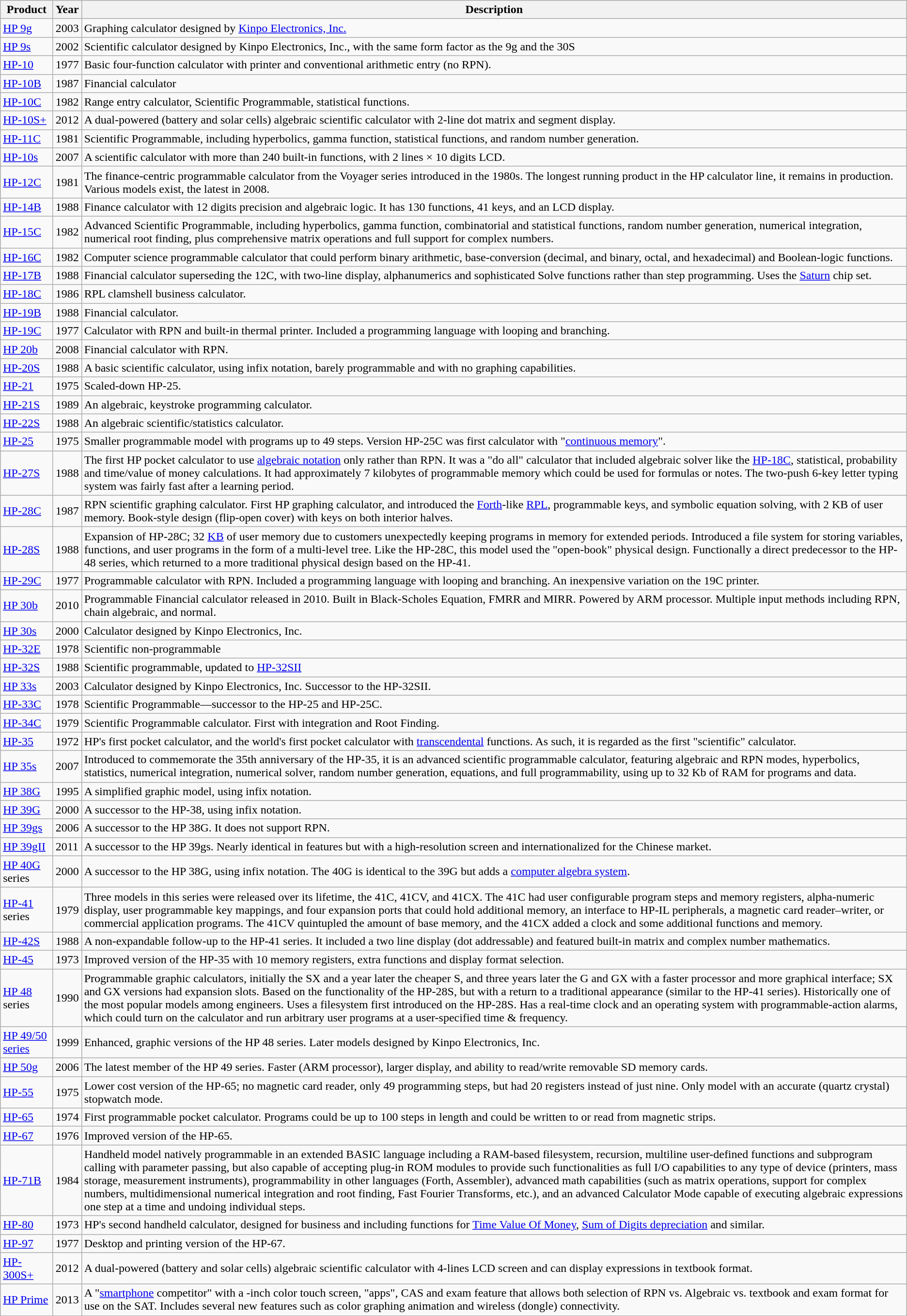<table class="wikitable sortable">
<tr>
<th>Product</th>
<th>Year</th>
<th>Description</th>
</tr>
<tr>
<td><a href='#'>HP 9g</a></td>
<td>2003</td>
<td>Graphing calculator designed by <a href='#'>Kinpo Electronics, Inc.</a></td>
</tr>
<tr>
<td><a href='#'>HP 9s</a></td>
<td>2002</td>
<td>Scientific calculator designed by Kinpo Electronics, Inc., with the same form factor as the 9g and the 30S</td>
</tr>
<tr>
<td><a href='#'>HP-10</a></td>
<td>1977</td>
<td>Basic four-function calculator with printer and conventional arithmetic entry (no RPN).</td>
</tr>
<tr>
<td><a href='#'>HP-10B</a></td>
<td>1987</td>
<td>Financial calculator</td>
</tr>
<tr>
<td><a href='#'>HP-10C</a></td>
<td>1982</td>
<td>Range entry calculator, Scientific Programmable, statistical functions.</td>
</tr>
<tr>
<td><a href='#'>HP-10S+</a></td>
<td>2012</td>
<td>A dual-powered (battery and solar cells) algebraic scientific calculator with 2-line dot matrix and segment display.</td>
</tr>
<tr>
<td><a href='#'>HP-11C</a></td>
<td>1981</td>
<td>Scientific Programmable, including hyperbolics, gamma function, statistical functions, and random number generation.</td>
</tr>
<tr>
<td><a href='#'>HP-10s</a></td>
<td>2007</td>
<td>A scientific calculator with more than 240 built-in functions, with 2 lines × 10 digits LCD.</td>
</tr>
<tr>
<td><a href='#'>HP-12C</a></td>
<td>1981</td>
<td>The finance-centric programmable calculator from the Voyager series introduced in the 1980s. The longest running product in the HP calculator line, it remains in production. Various models exist, the latest in 2008.</td>
</tr>
<tr>
<td><a href='#'>HP-14B</a></td>
<td>1988</td>
<td>Finance calculator with 12 digits precision and algebraic logic. It has 130 functions, 41 keys, and an LCD display.</td>
</tr>
<tr>
<td><a href='#'>HP-15C</a></td>
<td>1982</td>
<td>Advanced Scientific Programmable, including hyperbolics, gamma function, combinatorial and statistical functions, random number generation, numerical integration, numerical root finding, plus comprehensive matrix operations and full support for complex numbers.</td>
</tr>
<tr>
<td><a href='#'>HP-16C</a></td>
<td>1982</td>
<td>Computer science programmable calculator that could perform binary arithmetic, base-conversion (decimal, and binary, octal, and hexadecimal) and Boolean-logic functions.</td>
</tr>
<tr>
<td><a href='#'>HP-17B</a></td>
<td>1988</td>
<td>Financial calculator superseding the 12C, with two-line display, alphanumerics and sophisticated Solve functions rather than step programming. Uses the <a href='#'>Saturn</a> chip set.</td>
</tr>
<tr>
<td><a href='#'>HP-18C</a></td>
<td>1986</td>
<td>RPL clamshell business calculator.</td>
</tr>
<tr>
<td><a href='#'>HP-19B</a></td>
<td>1988</td>
<td>Financial calculator.</td>
</tr>
<tr>
<td><a href='#'>HP-19C</a></td>
<td>1977</td>
<td>Calculator with RPN and built-in thermal printer. Included a programming language with looping and branching.</td>
</tr>
<tr>
<td><a href='#'>HP 20b</a></td>
<td>2008</td>
<td>Financial calculator with RPN.</td>
</tr>
<tr>
<td><a href='#'>HP-20S</a></td>
<td>1988</td>
<td>A basic scientific calculator, using infix notation, barely programmable and with no graphing capabilities.</td>
</tr>
<tr>
<td><a href='#'>HP-21</a></td>
<td>1975</td>
<td>Scaled-down HP-25.</td>
</tr>
<tr>
<td><a href='#'>HP-21S</a></td>
<td>1989</td>
<td>An algebraic, keystroke programming calculator.</td>
</tr>
<tr>
<td><a href='#'>HP-22S</a></td>
<td>1988</td>
<td>An algebraic scientific/statistics calculator.</td>
</tr>
<tr>
<td><a href='#'>HP-25</a></td>
<td>1975</td>
<td>Smaller programmable model with programs up to 49 steps. Version HP-25C was first calculator with "<a href='#'>continuous memory</a>".</td>
</tr>
<tr>
<td><a href='#'>HP-27S</a></td>
<td>1988</td>
<td>The first HP pocket calculator to use <a href='#'>algebraic notation</a> only rather than RPN. It was a "do all" calculator that included algebraic solver like the <a href='#'>HP-18C</a>, statistical, probability and time/value of money calculations. It had approximately 7 kilobytes of programmable memory which could be used for formulas or notes. The two-push 6-key letter typing system was fairly fast after a learning period.</td>
</tr>
<tr>
<td><a href='#'>HP-28C</a></td>
<td>1987</td>
<td>RPN scientific graphing calculator. First HP graphing calculator, and introduced the <a href='#'>Forth</a>-like <a href='#'>RPL</a>, programmable keys, and symbolic equation solving, with 2 KB of user memory. Book-style design (flip-open cover) with keys on both interior halves.</td>
</tr>
<tr>
<td><a href='#'>HP-28S</a></td>
<td>1988</td>
<td>Expansion of HP-28C; 32 <a href='#'>KB</a> of user memory due to customers unexpectedly keeping programs in memory for extended periods.  Introduced a file system for storing variables, functions, and user programs in the form of a multi-level tree. Like the HP-28C, this model used the "open-book" physical design. Functionally a direct predecessor to the HP-48 series, which returned to a more traditional physical design based on the HP-41.</td>
</tr>
<tr>
<td><a href='#'>HP-29C</a></td>
<td>1977</td>
<td>Programmable calculator with RPN. Included a programming language with looping and branching. An inexpensive variation on the 19C printer.</td>
</tr>
<tr>
<td><a href='#'>HP 30b</a></td>
<td>2010</td>
<td>Programmable Financial calculator released in 2010. Built in Black-Scholes Equation, FMRR and MIRR. Powered by ARM processor. Multiple input methods including RPN, chain algebraic, and normal.</td>
</tr>
<tr>
<td><a href='#'>HP 30s</a></td>
<td>2000</td>
<td>Calculator designed by Kinpo Electronics, Inc.</td>
</tr>
<tr>
<td><a href='#'>HP-32E</a></td>
<td>1978</td>
<td>Scientific non-programmable</td>
</tr>
<tr>
<td><a href='#'>HP-32S</a></td>
<td>1988</td>
<td>Scientific programmable, updated to <a href='#'>HP-32SII</a></td>
</tr>
<tr>
<td><a href='#'>HP 33s</a></td>
<td>2003</td>
<td>Calculator designed by Kinpo Electronics, Inc.  Successor to the HP-32SII.</td>
</tr>
<tr>
<td><a href='#'>HP-33C</a></td>
<td>1978</td>
<td>Scientific Programmable—successor to the HP-25 and HP-25C.</td>
</tr>
<tr>
<td><a href='#'>HP-34C</a></td>
<td>1979</td>
<td>Scientific Programmable calculator. First with integration and Root Finding.</td>
</tr>
<tr>
<td><a href='#'>HP-35</a></td>
<td>1972</td>
<td>HP's first pocket calculator, and the world's first pocket calculator with <a href='#'>transcendental</a> functions. As such, it is regarded as the first "scientific" calculator.</td>
</tr>
<tr>
<td><a href='#'>HP 35s</a></td>
<td>2007</td>
<td>Introduced to commemorate the 35th anniversary of the HP-35, it is an advanced scientific programmable calculator, featuring algebraic and RPN modes, hyperbolics, statistics, numerical integration, numerical solver, random number generation, equations, and full programmability, using up to 32 Kb of RAM for programs and data.</td>
</tr>
<tr>
<td><a href='#'>HP 38G</a></td>
<td>1995</td>
<td>A simplified graphic model, using infix notation.</td>
</tr>
<tr>
<td><a href='#'>HP 39G</a></td>
<td>2000</td>
<td>A successor to the HP-38, using infix notation.</td>
</tr>
<tr>
<td><a href='#'>HP 39gs</a></td>
<td>2006</td>
<td>A successor to the HP 38G. It does not support RPN.</td>
</tr>
<tr>
<td><a href='#'>HP 39gII</a></td>
<td>2011</td>
<td>A successor to the HP 39gs. Nearly identical in features but with a high-resolution screen and internationalized for the Chinese market.</td>
</tr>
<tr>
<td><a href='#'>HP 40G</a> series</td>
<td>2000</td>
<td>A successor to the HP 38G, using infix notation.  The 40G is identical to the 39G but adds a <a href='#'>computer algebra system</a>.</td>
</tr>
<tr>
<td><a href='#'>HP-41</a> series</td>
<td>1979</td>
<td>Three models in this series were released over its lifetime, the 41C, 41CV, and 41CX. The 41C had user configurable program steps and memory registers, alpha-numeric display, user programmable key mappings, and four expansion ports that could hold additional memory, an interface to HP-IL peripherals, a magnetic card reader–writer, or commercial application programs. The 41CV quintupled the amount of base memory, and the 41CX added a clock and some additional functions and memory.</td>
</tr>
<tr>
<td><a href='#'>HP-42S</a></td>
<td>1988</td>
<td>A non-expandable follow-up to the HP-41 series. It included a two line display (dot addressable) and featured built-in matrix and complex number mathematics.</td>
</tr>
<tr>
<td><a href='#'>HP-45</a></td>
<td>1973</td>
<td>Improved version of the HP-35 with 10 memory registers, extra functions and display format selection.</td>
</tr>
<tr>
<td><a href='#'>HP 48</a> series</td>
<td>1990</td>
<td>Programmable graphic calculators, initially the SX and a year later the cheaper S, and three years later the G and GX with a faster processor and more graphical interface; SX and GX versions had expansion slots. Based on the functionality of the HP-28S, but with a return to a traditional appearance (similar to the HP-41 series). Historically one of the most popular models among engineers. Uses a filesystem first introduced on the HP-28S. Has a real-time clock and an operating system with programmable-action alarms, which could turn on the calculator and run arbitrary user programs at a user-specified time & frequency.</td>
</tr>
<tr>
<td><a href='#'>HP 49/50 series</a></td>
<td>1999</td>
<td>Enhanced, graphic versions of the HP 48 series. Later models designed by Kinpo Electronics, Inc.</td>
</tr>
<tr>
<td><a href='#'>HP 50g</a></td>
<td>2006</td>
<td>The latest member of the HP 49 series. Faster (ARM processor), larger display, and ability to read/write removable SD memory cards.</td>
</tr>
<tr>
<td><a href='#'>HP-55</a></td>
<td>1975</td>
<td>Lower cost version of the HP-65; no magnetic card reader, only 49 programming steps, but had 20 registers instead of just nine. Only model with an accurate (quartz crystal) stopwatch mode.</td>
</tr>
<tr>
<td><a href='#'>HP-65</a></td>
<td>1974</td>
<td>First programmable pocket calculator.  Programs could be up to 100 steps in length and could be written to or read from magnetic strips.</td>
</tr>
<tr>
<td><a href='#'>HP-67</a></td>
<td>1976</td>
<td>Improved version of the HP-65.</td>
</tr>
<tr>
<td><a href='#'>HP-71B</a></td>
<td>1984</td>
<td>Handheld model natively programmable in an extended BASIC language including a RAM-based filesystem, recursion, multiline user-defined functions and subprogram calling with parameter passing, but also capable of accepting plug-in ROM modules to provide such functionalities as full I/O capabilities to any type of device (printers, mass storage, measurement instruments), programmability in other languages (Forth, Assembler), advanced math capabilities (such as matrix operations, support for complex numbers, multidimensional numerical integration and root finding, Fast Fourier Transforms, etc.), and an advanced Calculator Mode capable of executing algebraic expressions one step at a time and undoing individual steps.</td>
</tr>
<tr>
<td><a href='#'>HP-80</a></td>
<td>1973</td>
<td>HP's second handheld calculator, designed for business and including functions for <a href='#'>Time Value Of Money</a>, <a href='#'>Sum of Digits depreciation</a> and similar.</td>
</tr>
<tr>
<td><a href='#'>HP-97</a></td>
<td>1977</td>
<td>Desktop and printing version of the HP-67.</td>
</tr>
<tr>
<td><a href='#'>HP-300S+</a></td>
<td>2012</td>
<td>A dual-powered (battery and solar cells) algebraic scientific calculator with 4-lines LCD screen and can display expressions in textbook format.</td>
</tr>
<tr>
<td><a href='#'>HP Prime</a></td>
<td>2013</td>
<td>A "<a href='#'>smartphone</a> competitor" with a -inch color touch screen, "apps", CAS and exam feature that allows both selection of RPN vs. Algebraic vs. textbook and exam format for use on the SAT. Includes several new features such as color graphing animation and wireless (dongle) connectivity.</td>
</tr>
</table>
